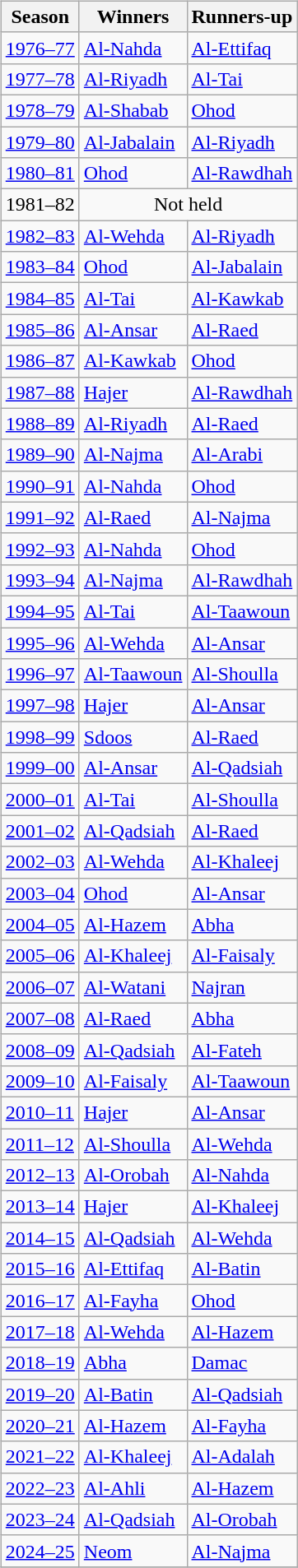<table>
<tr>
<td valign="top"><br><table class="wikitable">
<tr>
<th>Season</th>
<th>Winners</th>
<th>Runners-up</th>
</tr>
<tr>
<td><a href='#'>1976–77</a></td>
<td><a href='#'>Al-Nahda</a></td>
<td><a href='#'>Al-Ettifaq</a></td>
</tr>
<tr>
<td><a href='#'>1977–78</a></td>
<td><a href='#'>Al-Riyadh</a></td>
<td><a href='#'>Al-Tai</a></td>
</tr>
<tr>
<td><a href='#'>1978–79</a></td>
<td><a href='#'>Al-Shabab</a></td>
<td><a href='#'>Ohod</a></td>
</tr>
<tr>
<td><a href='#'>1979–80</a></td>
<td><a href='#'>Al-Jabalain</a></td>
<td><a href='#'>Al-Riyadh</a></td>
</tr>
<tr>
<td><a href='#'>1980–81</a></td>
<td><a href='#'>Ohod</a></td>
<td><a href='#'>Al-Rawdhah</a></td>
</tr>
<tr>
<td>1981–82</td>
<td colspan=2 style="text-align:center;">Not held</td>
</tr>
<tr>
<td><a href='#'>1982–83</a></td>
<td><a href='#'>Al-Wehda</a></td>
<td><a href='#'>Al-Riyadh</a></td>
</tr>
<tr>
<td><a href='#'>1983–84</a></td>
<td><a href='#'>Ohod</a></td>
<td><a href='#'>Al-Jabalain</a></td>
</tr>
<tr>
<td><a href='#'>1984–85</a></td>
<td><a href='#'>Al-Tai</a></td>
<td><a href='#'>Al-Kawkab</a></td>
</tr>
<tr>
<td><a href='#'>1985–86</a></td>
<td><a href='#'>Al-Ansar</a></td>
<td><a href='#'>Al-Raed</a></td>
</tr>
<tr>
<td><a href='#'>1986–87</a></td>
<td><a href='#'>Al-Kawkab</a></td>
<td><a href='#'>Ohod</a></td>
</tr>
<tr>
<td><a href='#'>1987–88</a></td>
<td><a href='#'>Hajer</a></td>
<td><a href='#'>Al-Rawdhah</a></td>
</tr>
<tr>
<td><a href='#'>1988–89</a></td>
<td><a href='#'>Al-Riyadh</a></td>
<td><a href='#'>Al-Raed</a></td>
</tr>
<tr>
<td><a href='#'>1989–90</a></td>
<td><a href='#'>Al-Najma</a></td>
<td><a href='#'>Al-Arabi</a></td>
</tr>
<tr>
<td><a href='#'>1990–91</a></td>
<td><a href='#'>Al-Nahda</a></td>
<td><a href='#'>Ohod</a></td>
</tr>
<tr>
<td><a href='#'>1991–92</a></td>
<td><a href='#'>Al-Raed</a></td>
<td><a href='#'>Al-Najma</a></td>
</tr>
<tr>
<td><a href='#'>1992–93</a></td>
<td><a href='#'>Al-Nahda</a></td>
<td><a href='#'>Ohod</a></td>
</tr>
<tr>
<td><a href='#'>1993–94</a></td>
<td><a href='#'>Al-Najma</a></td>
<td><a href='#'>Al-Rawdhah</a></td>
</tr>
<tr>
<td><a href='#'>1994–95</a></td>
<td><a href='#'>Al-Tai</a></td>
<td><a href='#'>Al-Taawoun</a></td>
</tr>
<tr>
<td><a href='#'>1995–96</a></td>
<td><a href='#'>Al-Wehda</a></td>
<td><a href='#'>Al-Ansar</a></td>
</tr>
<tr>
<td><a href='#'>1996–97</a></td>
<td><a href='#'>Al-Taawoun</a></td>
<td><a href='#'>Al-Shoulla</a></td>
</tr>
<tr>
<td><a href='#'>1997–98</a></td>
<td><a href='#'>Hajer</a></td>
<td><a href='#'>Al-Ansar</a></td>
</tr>
<tr>
<td><a href='#'>1998–99</a></td>
<td><a href='#'>Sdoos</a></td>
<td><a href='#'>Al-Raed</a></td>
</tr>
<tr>
<td><a href='#'>1999–00</a></td>
<td><a href='#'>Al-Ansar</a></td>
<td><a href='#'>Al-Qadsiah</a></td>
</tr>
<tr>
<td><a href='#'>2000–01</a></td>
<td><a href='#'>Al-Tai</a></td>
<td><a href='#'>Al-Shoulla</a></td>
</tr>
<tr>
<td><a href='#'>2001–02</a></td>
<td><a href='#'>Al-Qadsiah</a></td>
<td><a href='#'>Al-Raed</a></td>
</tr>
<tr>
<td><a href='#'>2002–03</a></td>
<td><a href='#'>Al-Wehda</a></td>
<td><a href='#'>Al-Khaleej</a></td>
</tr>
<tr>
<td><a href='#'>2003–04</a></td>
<td><a href='#'>Ohod</a></td>
<td><a href='#'>Al-Ansar</a></td>
</tr>
<tr>
<td><a href='#'>2004–05</a></td>
<td><a href='#'>Al-Hazem</a></td>
<td><a href='#'>Abha</a></td>
</tr>
<tr>
<td><a href='#'>2005–06</a></td>
<td><a href='#'>Al-Khaleej</a></td>
<td><a href='#'>Al-Faisaly</a></td>
</tr>
<tr>
<td><a href='#'>2006–07</a></td>
<td><a href='#'>Al-Watani</a></td>
<td><a href='#'>Najran</a></td>
</tr>
<tr>
<td><a href='#'>2007–08</a></td>
<td><a href='#'>Al-Raed</a></td>
<td><a href='#'>Abha</a></td>
</tr>
<tr>
<td><a href='#'>2008–09</a></td>
<td><a href='#'>Al-Qadsiah</a></td>
<td><a href='#'>Al-Fateh</a></td>
</tr>
<tr>
<td><a href='#'>2009–10</a></td>
<td><a href='#'>Al-Faisaly</a></td>
<td><a href='#'>Al-Taawoun</a></td>
</tr>
<tr>
<td><a href='#'>2010–11</a></td>
<td><a href='#'>Hajer</a></td>
<td><a href='#'>Al-Ansar</a></td>
</tr>
<tr>
<td><a href='#'>2011–12</a></td>
<td><a href='#'>Al-Shoulla</a></td>
<td><a href='#'>Al-Wehda</a></td>
</tr>
<tr>
<td><a href='#'>2012–13</a></td>
<td><a href='#'>Al-Orobah</a></td>
<td><a href='#'>Al-Nahda</a></td>
</tr>
<tr>
<td><a href='#'>2013–14</a></td>
<td><a href='#'>Hajer</a></td>
<td><a href='#'>Al-Khaleej</a></td>
</tr>
<tr>
<td><a href='#'>2014–15</a></td>
<td><a href='#'>Al-Qadsiah</a></td>
<td><a href='#'>Al-Wehda</a></td>
</tr>
<tr>
<td><a href='#'>2015–16</a></td>
<td><a href='#'>Al-Ettifaq</a></td>
<td><a href='#'>Al-Batin</a></td>
</tr>
<tr>
<td><a href='#'>2016–17</a></td>
<td><a href='#'>Al-Fayha</a></td>
<td><a href='#'>Ohod</a></td>
</tr>
<tr>
<td><a href='#'>2017–18</a></td>
<td><a href='#'>Al-Wehda</a></td>
<td><a href='#'>Al-Hazem</a></td>
</tr>
<tr>
<td><a href='#'>2018–19</a></td>
<td><a href='#'>Abha</a></td>
<td><a href='#'>Damac</a></td>
</tr>
<tr>
<td><a href='#'>2019–20</a></td>
<td><a href='#'>Al-Batin</a></td>
<td><a href='#'>Al-Qadsiah</a></td>
</tr>
<tr>
<td><a href='#'>2020–21</a></td>
<td><a href='#'>Al-Hazem</a></td>
<td><a href='#'>Al-Fayha</a></td>
</tr>
<tr>
<td><a href='#'>2021–22</a></td>
<td><a href='#'>Al-Khaleej</a></td>
<td><a href='#'>Al-Adalah</a></td>
</tr>
<tr>
<td><a href='#'>2022–23</a></td>
<td><a href='#'>Al-Ahli</a></td>
<td><a href='#'>Al-Hazem</a></td>
</tr>
<tr>
<td><a href='#'>2023–24</a></td>
<td><a href='#'>Al-Qadsiah</a></td>
<td><a href='#'>Al-Orobah</a></td>
</tr>
<tr>
<td><a href='#'>2024–25</a></td>
<td><a href='#'>Neom</a></td>
<td><a href='#'>Al-Najma</a></td>
</tr>
<tr>
</tr>
</table>
</td>
</tr>
</table>
